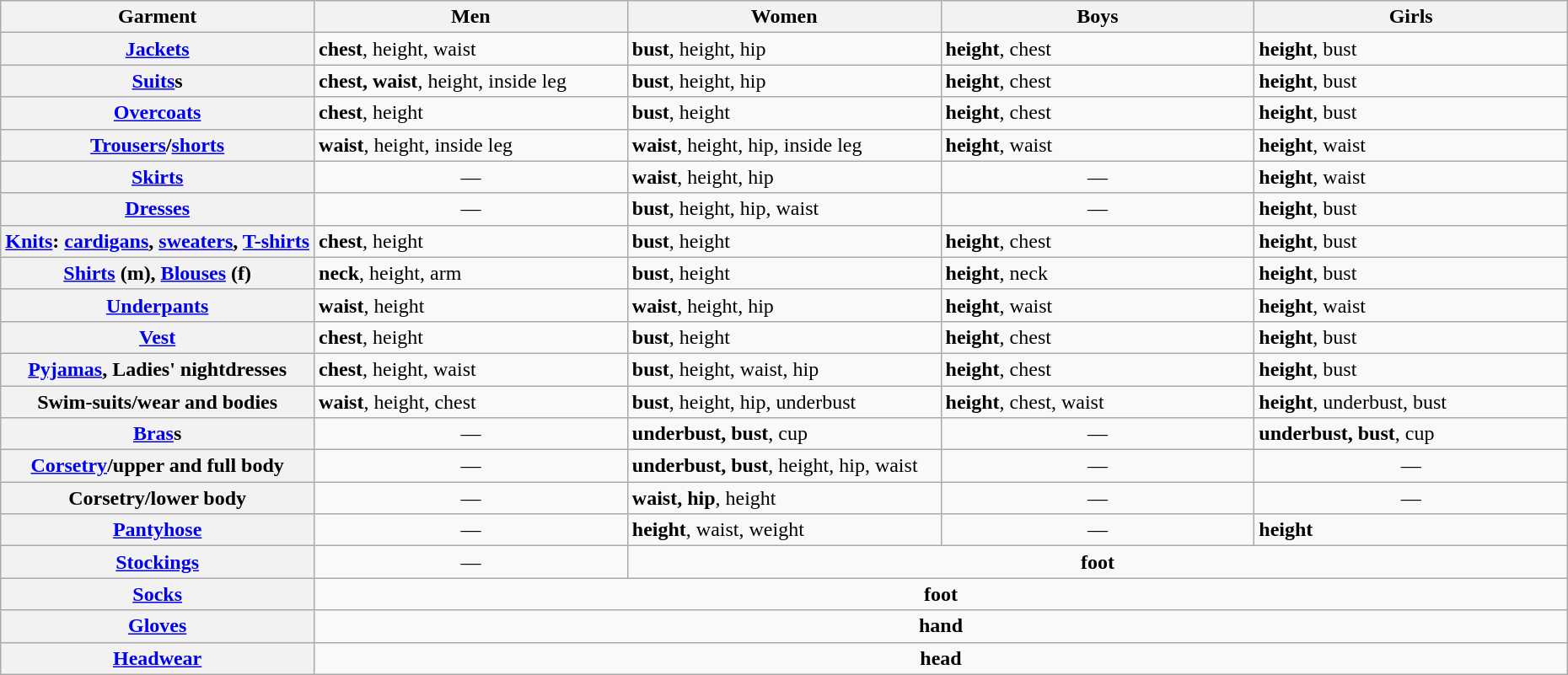<table class="wikitable sortable">
<tr>
<th>Garment</th>
<th style="width:20%;">Men</th>
<th style="width:20%;">Women</th>
<th style="width:20%;">Boys</th>
<th style="width:20%;">Girls</th>
</tr>
<tr>
<th><a href='#'>Jackets</a></th>
<td><strong>chest</strong>, height, waist</td>
<td><strong>bust</strong>, height, hip</td>
<td><strong>height</strong>, chest</td>
<td><strong>height</strong>, bust</td>
</tr>
<tr>
<th><a href='#'>Suits</a>s</th>
<td><strong>chest, waist</strong>, height, inside leg</td>
<td><strong>bust</strong>, height, hip</td>
<td><strong>height</strong>, chest</td>
<td><strong>height</strong>, bust</td>
</tr>
<tr>
<th><a href='#'>Overcoats</a></th>
<td><strong>chest</strong>, height</td>
<td><strong>bust</strong>, height</td>
<td><strong>height</strong>, chest</td>
<td><strong>height</strong>, bust</td>
</tr>
<tr>
<th><a href='#'>Trousers</a>/<a href='#'>shorts</a></th>
<td><strong>waist</strong>, height, inside leg</td>
<td><strong>waist</strong>, height, hip, inside leg</td>
<td><strong>height</strong>, waist</td>
<td><strong>height</strong>, waist</td>
</tr>
<tr>
<th><a href='#'>Skirts</a></th>
<td style="text-align:center;">—</td>
<td><strong>waist</strong>, height, hip</td>
<td style="text-align:center;">—</td>
<td><strong>height</strong>, waist</td>
</tr>
<tr>
<th><a href='#'>Dresses</a></th>
<td style="text-align:center;">—</td>
<td><strong>bust</strong>, height, hip, waist</td>
<td style="text-align:center;">—</td>
<td><strong>height</strong>, bust</td>
</tr>
<tr>
<th><a href='#'>Knits</a>: <a href='#'>cardigans</a>, <a href='#'>sweaters</a>, <a href='#'>T-shirts</a></th>
<td><strong>chest</strong>, height</td>
<td><strong>bust</strong>, height</td>
<td><strong>height</strong>, chest</td>
<td><strong>height</strong>, bust</td>
</tr>
<tr>
<th><a href='#'>Shirts</a> (m), <a href='#'>Blouses</a> (f)</th>
<td><strong>neck</strong>, height, arm</td>
<td><strong>bust</strong>, height</td>
<td><strong>height</strong>, neck</td>
<td><strong>height</strong>, bust</td>
</tr>
<tr>
<th><a href='#'>Underpants</a></th>
<td><strong>waist</strong>, height</td>
<td><strong>waist</strong>, height, hip</td>
<td><strong>height</strong>, waist</td>
<td><strong>height</strong>, waist</td>
</tr>
<tr>
<th><a href='#'>Vest</a></th>
<td><strong>chest</strong>, height</td>
<td><strong>bust</strong>, height</td>
<td><strong>height</strong>, chest</td>
<td><strong>height</strong>, bust</td>
</tr>
<tr>
<th><a href='#'>Pyjamas</a>, Ladies' nightdresses</th>
<td><strong>chest</strong>, height, waist</td>
<td><strong>bust</strong>, height, waist, hip</td>
<td><strong>height</strong>, chest</td>
<td><strong>height</strong>, bust</td>
</tr>
<tr>
<th>Swim-suits/wear and bodies</th>
<td><strong>waist</strong>, height, chest</td>
<td><strong>bust</strong>, height, hip, underbust</td>
<td><strong>height</strong>, chest, waist</td>
<td><strong>height</strong>, underbust, bust</td>
</tr>
<tr>
<th><a href='#'>Bras</a>s</th>
<td style="text-align:center;">—</td>
<td><strong>underbust, bust</strong>, cup</td>
<td style="text-align:center;">—</td>
<td><strong>underbust, bust</strong>, cup</td>
</tr>
<tr>
<th><a href='#'>Corsetry</a>/upper and full body</th>
<td style="text-align:center;">—</td>
<td><strong>underbust, bust</strong>, height, hip, waist</td>
<td style="text-align:center;">—</td>
<td style="text-align:center;">—</td>
</tr>
<tr>
<th>Corsetry/lower body</th>
<td style="text-align:center;">—</td>
<td><strong>waist, hip</strong>, height</td>
<td style="text-align:center;">—</td>
<td style="text-align:center;">—</td>
</tr>
<tr>
<th><a href='#'>Pantyhose</a></th>
<td style="text-align:center;">—</td>
<td><strong>height</strong>, waist, weight</td>
<td style="text-align:center;">—</td>
<td><strong>height</strong></td>
</tr>
<tr>
<th><a href='#'>Stockings</a></th>
<td style="text-align:center;">—</td>
<td colspan="3" style="text-align:center;"><strong>foot</strong></td>
</tr>
<tr>
<th><a href='#'>Socks</a></th>
<td colspan="4" style="text-align:center;"><strong>foot</strong></td>
</tr>
<tr>
<th><a href='#'>Gloves</a></th>
<td colspan="4" style="text-align:center;"><strong>hand</strong></td>
</tr>
<tr>
<th><a href='#'>Headwear</a></th>
<td colspan="4" style="text-align:center;"><strong>head</strong></td>
</tr>
</table>
